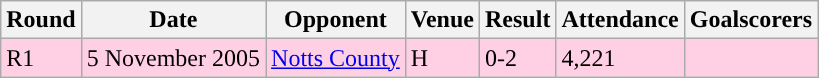<table class="wikitable">
<tr>
<th>Round</th>
<th>Date</th>
<th>Opponent</th>
<th>Venue</th>
<th>Result</th>
<th>Attendance</th>
<th>Goalscorers</th>
</tr>
<tr style="background-color: #ffd0e3;">
<td>R1</td>
<td>5 November 2005</td>
<td><a href='#'>Notts County</a></td>
<td>H</td>
<td>0-2</td>
<td>4,221</td>
<td></td>
</tr>
</table>
